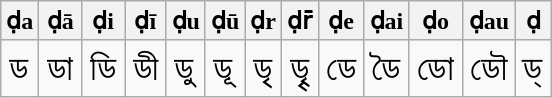<table class="wikitable">
<tr>
<th>ḍa</th>
<th>ḍā</th>
<th>ḍi</th>
<th>ḍī</th>
<th>ḍu</th>
<th>ḍū</th>
<th>ḍr</th>
<th>ḍr̄</th>
<th>ḍe</th>
<th>ḍai</th>
<th>ḍo</th>
<th>ḍau</th>
<th>ḍ</th>
</tr>
<tr style="font-size: 150%;">
<td>ড</td>
<td>ডা</td>
<td>ডি</td>
<td>ডী</td>
<td>ডু</td>
<td>ডূ</td>
<td>ডৃ</td>
<td>ডৄ</td>
<td>ডে</td>
<td>ডৈ</td>
<td>ডো</td>
<td>ডৌ</td>
<td>ড্</td>
</tr>
</table>
